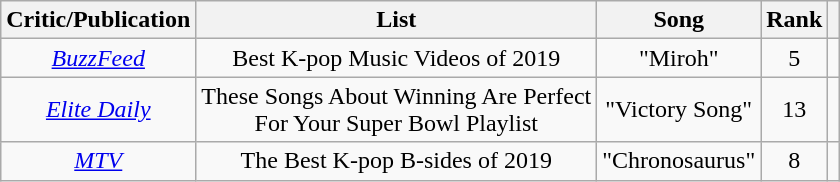<table class="wikitable" style="text-align:center">
<tr>
<th>Critic/Publication</th>
<th>List</th>
<th>Song</th>
<th>Rank</th>
<th></th>
</tr>
<tr>
<td><em><a href='#'>BuzzFeed</a></em></td>
<td>Best K-pop Music Videos of 2019</td>
<td>"Miroh"</td>
<td>5</td>
<td></td>
</tr>
<tr>
<td><em><a href='#'>Elite Daily</a></em></td>
<td>These Songs About Winning Are Perfect<br>For Your Super Bowl Playlist</td>
<td>"Victory Song"</td>
<td>13</td>
<td></td>
</tr>
<tr>
<td><em><a href='#'>MTV</a></em></td>
<td>The Best K-pop B-sides of 2019</td>
<td>"Chronosaurus"</td>
<td>8</td>
<td></td>
</tr>
</table>
